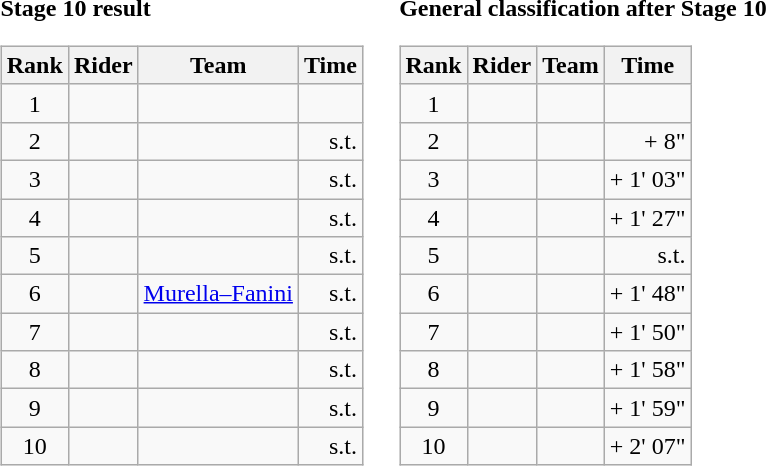<table>
<tr>
<td><strong>Stage 10 result</strong><br><table class="wikitable">
<tr>
<th scope="col">Rank</th>
<th scope="col">Rider</th>
<th scope="col">Team</th>
<th scope="col">Time</th>
</tr>
<tr>
<td style="text-align:center;">1</td>
<td></td>
<td></td>
<td style="text-align:right;"></td>
</tr>
<tr>
<td style="text-align:center;">2</td>
<td></td>
<td></td>
<td style="text-align:right;">s.t.</td>
</tr>
<tr>
<td style="text-align:center;">3</td>
<td></td>
<td></td>
<td style="text-align:right;">s.t.</td>
</tr>
<tr>
<td style="text-align:center;">4</td>
<td></td>
<td></td>
<td style="text-align:right;">s.t.</td>
</tr>
<tr>
<td style="text-align:center;">5</td>
<td></td>
<td></td>
<td style="text-align:right;">s.t.</td>
</tr>
<tr>
<td style="text-align:center;">6</td>
<td></td>
<td><a href='#'>Murella–Fanini</a></td>
<td style="text-align:right;">s.t.</td>
</tr>
<tr>
<td style="text-align:center;">7</td>
<td></td>
<td></td>
<td style="text-align:right;">s.t.</td>
</tr>
<tr>
<td style="text-align:center;">8</td>
<td></td>
<td></td>
<td style="text-align:right;">s.t.</td>
</tr>
<tr>
<td style="text-align:center;">9</td>
<td></td>
<td></td>
<td style="text-align:right;">s.t.</td>
</tr>
<tr>
<td style="text-align:center;">10</td>
<td></td>
<td></td>
<td style="text-align:right;">s.t.</td>
</tr>
</table>
</td>
<td></td>
<td><strong>General classification after Stage 10</strong><br><table class="wikitable">
<tr>
<th scope="col">Rank</th>
<th scope="col">Rider</th>
<th scope="col">Team</th>
<th scope="col">Time</th>
</tr>
<tr>
<td style="text-align:center;">1</td>
<td></td>
<td></td>
<td style="text-align:right;"></td>
</tr>
<tr>
<td style="text-align:center;">2</td>
<td></td>
<td></td>
<td style="text-align:right;">+ 8"</td>
</tr>
<tr>
<td style="text-align:center;">3</td>
<td></td>
<td></td>
<td style="text-align:right;">+ 1' 03"</td>
</tr>
<tr>
<td style="text-align:center;">4</td>
<td></td>
<td></td>
<td style="text-align:right;">+ 1' 27"</td>
</tr>
<tr>
<td style="text-align:center;">5</td>
<td></td>
<td></td>
<td style="text-align:right;">s.t.</td>
</tr>
<tr>
<td style="text-align:center;">6</td>
<td></td>
<td></td>
<td style="text-align:right;">+ 1' 48"</td>
</tr>
<tr>
<td style="text-align:center;">7</td>
<td></td>
<td></td>
<td style="text-align:right;">+ 1' 50"</td>
</tr>
<tr>
<td style="text-align:center;">8</td>
<td></td>
<td></td>
<td style="text-align:right;">+ 1' 58"</td>
</tr>
<tr>
<td style="text-align:center;">9</td>
<td></td>
<td></td>
<td style="text-align:right;">+ 1' 59"</td>
</tr>
<tr>
<td style="text-align:center;">10</td>
<td></td>
<td></td>
<td style="text-align:right;">+ 2' 07"</td>
</tr>
</table>
</td>
</tr>
</table>
